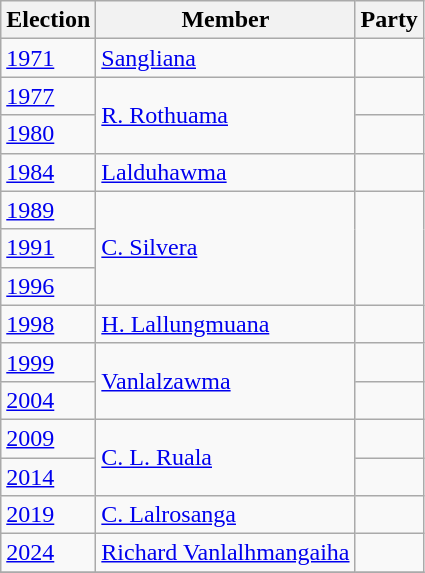<table class="wikitable sortable">
<tr>
<th>Election</th>
<th>Member</th>
<th colspan="2">Party</th>
</tr>
<tr>
<td><a href='#'>1971</a></td>
<td><a href='#'>Sangliana</a></td>
<td></td>
</tr>
<tr>
<td><a href='#'>1977</a></td>
<td rowspan="2"><a href='#'>R. Rothuama</a></td>
<td></td>
</tr>
<tr>
<td><a href='#'>1980</a></td>
</tr>
<tr>
<td><a href='#'>1984</a></td>
<td><a href='#'>Lalduhawma</a></td>
<td></td>
</tr>
<tr>
<td><a href='#'>1989</a></td>
<td rowspan="3"><a href='#'>C. Silvera</a></td>
</tr>
<tr>
<td><a href='#'>1991</a></td>
</tr>
<tr>
<td><a href='#'>1996</a></td>
</tr>
<tr>
<td><a href='#'>1998</a></td>
<td><a href='#'>H. Lallungmuana</a></td>
<td></td>
</tr>
<tr>
<td><a href='#'>1999</a></td>
<td rowspan="2"><a href='#'>Vanlalzawma</a></td>
</tr>
<tr>
<td><a href='#'>2004</a></td>
<td></td>
</tr>
<tr>
<td><a href='#'>2009</a></td>
<td rowspan="2"><a href='#'>C. L. Ruala</a></td>
<td></td>
</tr>
<tr>
<td><a href='#'>2014</a></td>
</tr>
<tr>
<td><a href='#'>2019</a></td>
<td><a href='#'>C. Lalrosanga</a></td>
<td></td>
</tr>
<tr>
<td><a href='#'>2024</a></td>
<td><a href='#'>Richard Vanlalhmangaiha</a></td>
<td></td>
</tr>
<tr>
</tr>
</table>
